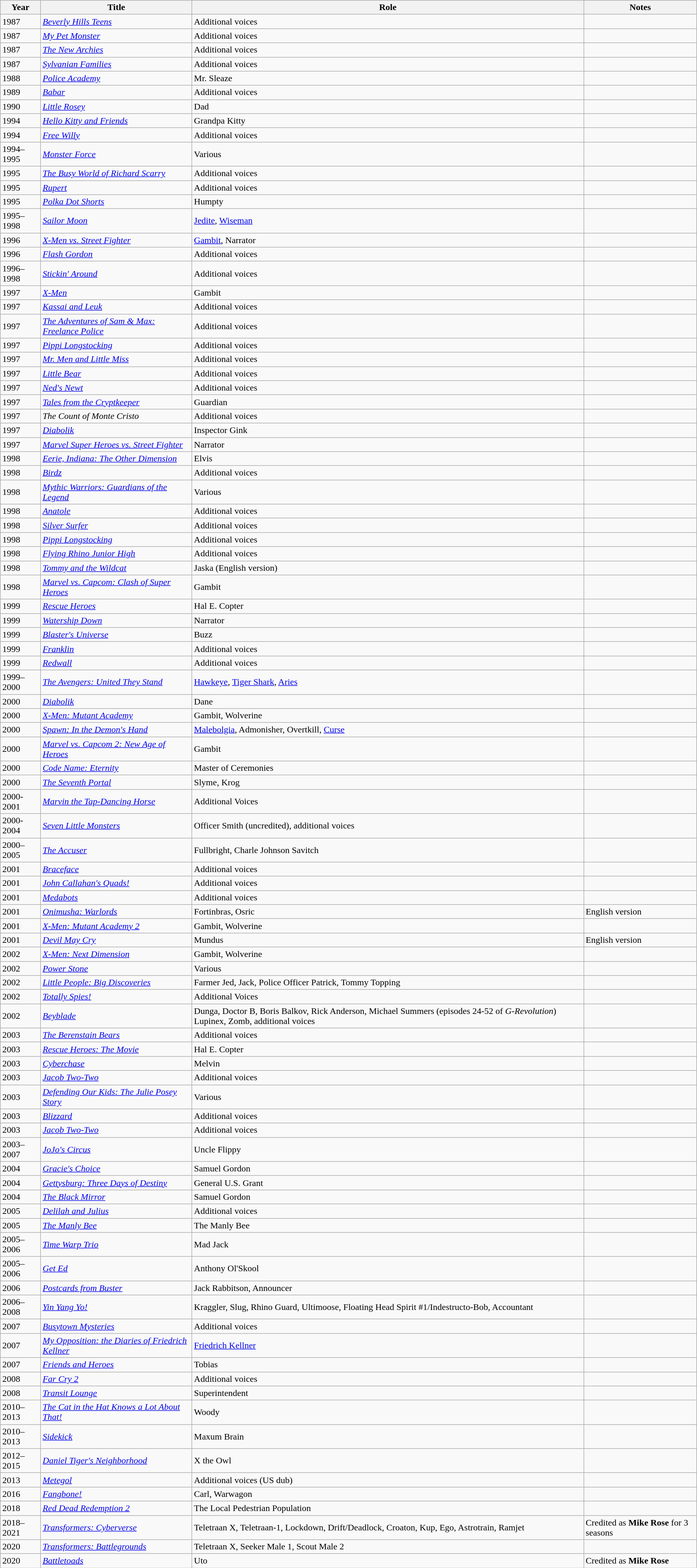<table class="wikitable sortable">
<tr>
<th>Year</th>
<th>Title</th>
<th>Role</th>
<th class="unsortable">Notes</th>
</tr>
<tr>
<td rowspan="1">1987</td>
<td><em><a href='#'>Beverly Hills Teens</a></em></td>
<td rowspan="1">Additional voices</td>
<td></td>
</tr>
<tr>
<td rowspan="1">1987</td>
<td><em><a href='#'>My Pet Monster</a></em></td>
<td rowspan="1">Additional voices</td>
<td></td>
</tr>
<tr>
<td rowspan="1">1987</td>
<td data-sort-value="New Archies, The"><em><a href='#'>The New Archies</a></em></td>
<td rowspan="1">Additional voices</td>
<td></td>
</tr>
<tr>
<td rowspan="1">1987</td>
<td><em><a href='#'>Sylvanian Families</a></em></td>
<td rowspan="1">Additional voices</td>
<td></td>
</tr>
<tr>
<td>1988</td>
<td><em><a href='#'>Police Academy</a></em></td>
<td>Mr. Sleaze</td>
<td></td>
</tr>
<tr>
<td>1989</td>
<td><em><a href='#'>Babar</a></em></td>
<td>Additional voices</td>
<td></td>
</tr>
<tr>
<td>1990</td>
<td><em><a href='#'>Little Rosey</a></em></td>
<td>Dad</td>
<td></td>
</tr>
<tr>
<td>1994</td>
<td><em><a href='#'>Hello Kitty and Friends</a></em></td>
<td>Grandpa Kitty</td>
<td></td>
</tr>
<tr>
<td>1994</td>
<td><em><a href='#'>Free Willy</a></em></td>
<td>Additional voices</td>
<td></td>
</tr>
<tr>
<td>1994–1995</td>
<td><em><a href='#'>Monster Force</a></em></td>
<td>Various</td>
<td></td>
</tr>
<tr>
<td rowspan="1">1995</td>
<td data-sort-value="Busy World of Richard Scarry, The"><em><a href='#'>The Busy World of Richard Scarry</a></em></td>
<td rowspan="1">Additional voices</td>
<td></td>
</tr>
<tr>
<td rowspan="1">1995</td>
<td><em><a href='#'>Rupert</a></em></td>
<td rowspan="1">Additional voices</td>
<td></td>
</tr>
<tr>
<td rowspan="1">1995</td>
<td><em><a href='#'>Polka Dot Shorts</a></em></td>
<td>Humpty</td>
<td></td>
</tr>
<tr>
<td>1995–1998</td>
<td><em><a href='#'>Sailor Moon</a></em></td>
<td><a href='#'>Jedite</a>, <a href='#'>Wiseman</a></td>
<td></td>
</tr>
<tr>
<td>1996</td>
<td><em><a href='#'>X-Men vs. Street Fighter</a></em></td>
<td><a href='#'>Gambit</a>, Narrator</td>
<td></td>
</tr>
<tr>
<td>1996</td>
<td><em><a href='#'>Flash Gordon</a></em></td>
<td rowspan="1">Additional voices</td>
<td></td>
</tr>
<tr>
<td>1996–1998</td>
<td><em><a href='#'>Stickin' Around</a></em></td>
<td rowspan="1">Additional voices</td>
<td></td>
</tr>
<tr>
<td rowspan="1">1997</td>
<td><em><a href='#'>X-Men</a></em></td>
<td rowspan="1">Gambit</td>
<td></td>
</tr>
<tr>
<td rowspan="1">1997</td>
<td><em><a href='#'>Kassai and Leuk</a></em></td>
<td rowspan="1">Additional voices</td>
<td></td>
</tr>
<tr>
<td rowspan="1">1997</td>
<td data-sort-value="Adventures of Sam & Max: Freelance Police, The"><em><a href='#'>The Adventures of Sam & Max: Freelance Police</a></em></td>
<td rowspan="1">Additional voices</td>
<td></td>
</tr>
<tr>
<td rowspan="1">1997</td>
<td><em><a href='#'>Pippi Longstocking</a></em></td>
<td rowspan="1">Additional voices</td>
<td></td>
</tr>
<tr>
<td rowspan="1">1997</td>
<td><em><a href='#'>Mr. Men and Little Miss</a></em></td>
<td rowspan="1">Additional voices</td>
<td></td>
</tr>
<tr>
<td rowspan="1">1997</td>
<td><em><a href='#'>Little Bear</a></em></td>
<td rowspan="1">Additional voices</td>
<td></td>
</tr>
<tr>
<td rowspan="1">1997</td>
<td><em><a href='#'>Ned's Newt</a></em></td>
<td rowspan="1">Additional voices</td>
<td></td>
</tr>
<tr>
<td rowspan="1">1997</td>
<td><em><a href='#'>Tales from the Cryptkeeper</a></em></td>
<td>Guardian</td>
<td></td>
</tr>
<tr>
<td rowspan="1">1997</td>
<td data-sort-value="Count of Monte Cristo, The"><em>The Count of Monte Cristo</em></td>
<td>Additional voices</td>
<td></td>
</tr>
<tr>
<td rowspan="1">1997</td>
<td><em><a href='#'>Diabolik</a></em></td>
<td>Inspector Gink</td>
<td></td>
</tr>
<tr>
<td rowspan="1">1997</td>
<td><em><a href='#'>Marvel Super Heroes vs. Street Fighter</a></em></td>
<td>Narrator</td>
<td></td>
</tr>
<tr>
<td rowspan="1">1998</td>
<td><em><a href='#'>Eerie, Indiana: The Other Dimension</a></em></td>
<td>Elvis</td>
<td></td>
</tr>
<tr>
<td rowspan="1">1998</td>
<td><em><a href='#'>Birdz</a></em></td>
<td>Additional voices</td>
<td></td>
</tr>
<tr>
<td rowspan="1">1998</td>
<td><em><a href='#'>Mythic Warriors: Guardians of the Legend</a></em></td>
<td>Various</td>
<td></td>
</tr>
<tr>
<td rowspan="1">1998</td>
<td><em><a href='#'>Anatole</a></em></td>
<td rowspan="1">Additional voices</td>
<td></td>
</tr>
<tr>
<td rowspan="1">1998</td>
<td><em><a href='#'>Silver Surfer</a></em></td>
<td rowspan="1">Additional voices</td>
<td></td>
</tr>
<tr>
<td rowspan="1">1998</td>
<td><em><a href='#'>Pippi Longstocking</a></em></td>
<td rowspan="1">Additional voices</td>
<td></td>
</tr>
<tr>
<td rowspan="1">1998</td>
<td><em><a href='#'>Flying Rhino Junior High</a></em></td>
<td rowspan="1">Additional voices</td>
<td></td>
</tr>
<tr>
<td rowspan="1">1998</td>
<td><em><a href='#'>Tommy and the Wildcat</a></em></td>
<td>Jaska (English version)</td>
<td></td>
</tr>
<tr>
<td rowspan="1">1998</td>
<td><em><a href='#'>Marvel vs. Capcom: Clash of Super Heroes</a></em></td>
<td rowspan="1">Gambit</td>
<td></td>
</tr>
<tr>
<td rowspan="1">1999</td>
<td><em><a href='#'>Rescue Heroes</a></em></td>
<td>Hal E. Copter</td>
<td></td>
</tr>
<tr>
<td rowspan="1">1999</td>
<td><em><a href='#'>Watership Down</a></em></td>
<td>Narrator</td>
<td></td>
</tr>
<tr>
<td rowspan="1">1999</td>
<td><em><a href='#'>Blaster's Universe</a></em></td>
<td>Buzz</td>
<td></td>
</tr>
<tr>
<td rowspan="1">1999</td>
<td><em><a href='#'>Franklin</a></em></td>
<td rowspan="1">Additional voices</td>
<td></td>
</tr>
<tr>
<td rowspan="1">1999</td>
<td><em><a href='#'>Redwall</a></em></td>
<td rowspan="1">Additional voices</td>
<td></td>
</tr>
<tr>
<td>1999–2000</td>
<td data-sort-value="Avengers: United They Stand, The"><em><a href='#'>The Avengers: United They Stand</a></em></td>
<td><a href='#'>Hawkeye</a>, <a href='#'>Tiger Shark</a>, <a href='#'>Aries</a></td>
<td></td>
</tr>
<tr>
<td rowspan="1">2000</td>
<td><em><a href='#'>Diabolik</a></em></td>
<td>Dane</td>
<td></td>
</tr>
<tr>
<td rowspan="1">2000</td>
<td><em><a href='#'>X-Men: Mutant Academy</a></em></td>
<td>Gambit, Wolverine</td>
<td></td>
</tr>
<tr>
<td rowspan="1">2000</td>
<td><em><a href='#'>Spawn: In the Demon's Hand</a></em></td>
<td><a href='#'>Malebolgia</a>, Admonisher, Overtkill, <a href='#'>Curse</a></td>
<td></td>
</tr>
<tr>
<td rowspan="1">2000</td>
<td><em><a href='#'>Marvel vs. Capcom 2: New Age of Heroes</a></em></td>
<td>Gambit</td>
<td></td>
</tr>
<tr>
<td rowspan="1">2000</td>
<td><em><a href='#'>Code Name: Eternity</a></em></td>
<td>Master of Ceremonies</td>
<td></td>
</tr>
<tr>
<td rowspan="1">2000</td>
<td data-sort-value="Seventh Portal, The"><em><a href='#'>The Seventh Portal</a></em></td>
<td>Slyme, Krog</td>
<td></td>
</tr>
<tr>
<td>2000-2001</td>
<td><em><a href='#'>Marvin the Tap-Dancing Horse</a></em></td>
<td>Additional Voices</td>
<td></td>
</tr>
<tr>
<td>2000-2004</td>
<td><em><a href='#'>Seven Little Monsters</a></em></td>
<td>Officer Smith (uncredited), additional voices</td>
<td></td>
</tr>
<tr>
<td>2000–2005</td>
<td data-sort-value="Accuser, The"><em><a href='#'>The Accuser</a></em></td>
<td>Fullbright, Charle Johnson Savitch</td>
<td></td>
</tr>
<tr>
<td rowspan="1">2001</td>
<td><em><a href='#'>Braceface</a></em></td>
<td rowspan="1">Additional voices</td>
<td></td>
</tr>
<tr>
<td rowspan="1">2001</td>
<td><em><a href='#'>John Callahan's Quads!</a></em></td>
<td rowspan="1">Additional voices</td>
<td></td>
</tr>
<tr>
<td rowspan="1">2001</td>
<td><em><a href='#'>Medabots</a></em></td>
<td rowspan="1">Additional voices</td>
<td></td>
</tr>
<tr>
<td rowspan="1">2001</td>
<td><em><a href='#'>Onimusha: Warlords</a></em></td>
<td>Fortinbras, Osric</td>
<td>English version</td>
</tr>
<tr>
<td rowspan="1">2001</td>
<td><em><a href='#'>X-Men: Mutant Academy 2</a></em></td>
<td>Gambit, Wolverine</td>
<td></td>
</tr>
<tr>
<td rowspan="1">2001</td>
<td><em><a href='#'>Devil May Cry</a></em></td>
<td>Mundus</td>
<td>English version</td>
</tr>
<tr>
<td rowspan="1">2002</td>
<td><em><a href='#'>X-Men: Next Dimension</a></em></td>
<td>Gambit, Wolverine</td>
<td></td>
</tr>
<tr>
<td rowspan="1">2002</td>
<td><em><a href='#'>Power Stone</a></em></td>
<td>Various</td>
<td></td>
</tr>
<tr>
<td rowspan="1">2002</td>
<td><em><a href='#'>Little People: Big Discoveries</a></em></td>
<td>Farmer Jed, Jack, Police Officer Patrick, Tommy Topping</td>
<td></td>
</tr>
<tr>
<td rowspan="1">2002</td>
<td><em><a href='#'>Totally Spies!</a></em></td>
<td>Additional Voices</td>
<td></td>
</tr>
<tr>
<td rowspan="1">2002</td>
<td><em><a href='#'>Beyblade</a></em></td>
<td>Dunga, Doctor B, Boris Balkov, Rick Anderson, Michael Summers (episodes 24-52 of <em>G-Revolution</em>)  Lupinex, Zomb, additional voices</td>
<td></td>
</tr>
<tr>
<td>2003</td>
<td data-sort-value="Berenstain Bears, The"><em><a href='#'>The Berenstain Bears</a></em></td>
<td>Additional voices</td>
<td></td>
</tr>
<tr>
<td rowspan="1">2003</td>
<td><em><a href='#'>Rescue Heroes: The Movie</a></em></td>
<td>Hal E. Copter</td>
<td></td>
</tr>
<tr>
<td rowspan="1">2003</td>
<td><em><a href='#'>Cyberchase</a></em></td>
<td>Melvin</td>
<td></td>
</tr>
<tr>
<td rowspan="1">2003</td>
<td><em><a href='#'>Jacob Two-Two</a></em></td>
<td>Additional voices</td>
<td></td>
</tr>
<tr>
<td rowspan="1">2003</td>
<td><em><a href='#'>Defending Our Kids: The Julie Posey Story</a></em></td>
<td>Various</td>
<td></td>
</tr>
<tr>
<td rowspan="1">2003</td>
<td><em><a href='#'>Blizzard</a></em></td>
<td>Additional voices</td>
<td></td>
</tr>
<tr>
<td rowspan="1">2003</td>
<td><em><a href='#'>Jacob Two-Two</a></em></td>
<td>Additional voices</td>
<td></td>
</tr>
<tr>
<td>2003–2007</td>
<td><em><a href='#'>JoJo's Circus</a></em></td>
<td>Uncle Flippy</td>
<td></td>
</tr>
<tr>
<td rowspan="1">2004</td>
<td><em><a href='#'>Gracie's Choice</a></em></td>
<td>Samuel Gordon</td>
<td></td>
</tr>
<tr>
<td rowspan="1">2004</td>
<td><em><a href='#'>Gettysburg: Three Days of Destiny</a></em></td>
<td>General U.S. Grant</td>
<td></td>
</tr>
<tr>
<td rowspan="1">2004</td>
<td data-sort-value="Black Mirror, The"><em><a href='#'>The Black Mirror</a></em></td>
<td>Samuel Gordon</td>
<td></td>
</tr>
<tr>
<td rowspan="1">2005</td>
<td><em><a href='#'>Delilah and Julius</a></em></td>
<td>Additional voices</td>
<td></td>
</tr>
<tr>
<td rowspan="1">2005</td>
<td data-sort-value="Manly Bee, The"><em><a href='#'>The Manly Bee</a></em></td>
<td>The Manly Bee</td>
<td></td>
</tr>
<tr>
<td rowspan="1">2005–2006</td>
<td><em><a href='#'>Time Warp Trio</a></em></td>
<td>Mad Jack</td>
<td></td>
</tr>
<tr>
<td rowspan="1">2005–2006</td>
<td><em><a href='#'>Get Ed</a></em></td>
<td>Anthony Ol'Skool</td>
<td></td>
</tr>
<tr>
<td>2006</td>
<td><em><a href='#'>Postcards from Buster</a></em></td>
<td>Jack Rabbitson, Announcer</td>
<td></td>
</tr>
<tr>
<td>2006–2008</td>
<td><em><a href='#'>Yin Yang Yo!</a></em></td>
<td>Kraggler, Slug, Rhino Guard, Ultimoose, Floating Head Spirit #1/Indestructo-Bob, Accountant</td>
<td></td>
</tr>
<tr>
<td rowspan="1">2007</td>
<td><em><a href='#'>Busytown Mysteries</a></em></td>
<td>Additional voices</td>
<td></td>
</tr>
<tr>
<td rowspan="1">2007</td>
<td><em><a href='#'>My Opposition: the Diaries of Friedrich Kellner</a></em></td>
<td><a href='#'>Friedrich Kellner</a></td>
<td></td>
</tr>
<tr>
<td rowspan="1">2007</td>
<td><em><a href='#'>Friends and Heroes</a></em></td>
<td>Tobias</td>
<td></td>
</tr>
<tr>
<td rowspan="1">2008</td>
<td><em><a href='#'>Far Cry 2</a></em></td>
<td>Additional voices</td>
<td></td>
</tr>
<tr>
<td rowspan="1">2008</td>
<td><em><a href='#'>Transit Lounge</a></em></td>
<td>Superintendent</td>
<td></td>
</tr>
<tr>
<td>2010–2013</td>
<td data-sort-value="Cat in the Hat Knows a Lot About That!, The"><em><a href='#'>The Cat in the Hat Knows a Lot About That!</a></em></td>
<td>Woody</td>
<td></td>
</tr>
<tr>
<td>2010–2013</td>
<td><em><a href='#'>Sidekick</a></em></td>
<td>Maxum Brain</td>
<td></td>
</tr>
<tr>
<td>2012–2015</td>
<td><em><a href='#'>Daniel Tiger's Neighborhood</a></em></td>
<td>X the Owl</td>
<td></td>
</tr>
<tr>
<td>2013</td>
<td><em><a href='#'>Metegol</a></em></td>
<td>Additional voices (US dub)</td>
<td></td>
</tr>
<tr>
<td>2016</td>
<td><em><a href='#'>Fangbone!</a></em></td>
<td>Carl, Warwagon</td>
<td></td>
</tr>
<tr>
<td>2018</td>
<td><em><a href='#'>Red Dead Redemption 2</a></em></td>
<td>The Local Pedestrian Population</td>
<td></td>
</tr>
<tr>
<td>2018–2021</td>
<td><em><a href='#'>Transformers: Cyberverse</a></em></td>
<td>Teletraan X, Teletraan-1, Lockdown, Drift/Deadlock, Croaton, Kup, Ego, Astrotrain, Ramjet</td>
<td>Credited as <strong>Mike Rose</strong> for 3 seasons</td>
</tr>
<tr>
<td rowspan="1">2020</td>
<td><em><a href='#'>Transformers: Battlegrounds</a></em></td>
<td>Teletraan X, Seeker Male 1, Scout Male 2</td>
<td></td>
</tr>
<tr>
<td rowspan="1">2020</td>
<td><em><a href='#'>Battletoads</a></em></td>
<td>Uto</td>
<td>Credited as <strong>Mike Rose</strong></td>
</tr>
</table>
